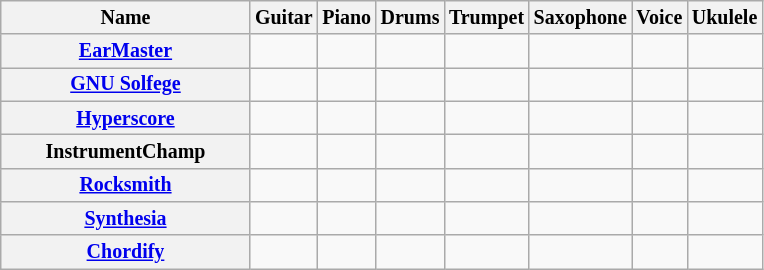<table class="wikitable sortable" style="font-size: smaller; text-align: center; width: auto; table-layout: fixed;">
<tr>
<th style="width:12em">Name</th>
<th>Guitar</th>
<th>Piano</th>
<th>Drums</th>
<th>Trumpet</th>
<th>Saxophone</th>
<th>Voice</th>
<th>Ukulele</th>
</tr>
<tr>
<th><a href='#'>EarMaster</a></th>
<td></td>
<td></td>
<td></td>
<td></td>
<td></td>
<td></td>
</tr>
<tr>
<th><a href='#'>GNU Solfege</a></th>
<td></td>
<td></td>
<td></td>
<td></td>
<td></td>
<td></td>
<td></td>
</tr>
<tr>
<th><a href='#'>Hyperscore</a></th>
<td></td>
<td></td>
<td></td>
<td></td>
<td></td>
<td></td>
<td></td>
</tr>
<tr>
<th>InstrumentChamp</th>
<td></td>
<td></td>
<td></td>
<td></td>
<td></td>
<td></td>
<td></td>
</tr>
<tr>
<th><a href='#'>Rocksmith</a></th>
<td></td>
<td></td>
<td></td>
<td></td>
<td></td>
<td></td>
<td></td>
</tr>
<tr>
<th><a href='#'>Synthesia</a></th>
<td></td>
<td></td>
<td></td>
<td></td>
<td></td>
<td></td>
<td></td>
</tr>
<tr>
<th><a href='#'>Chordify</a></th>
<td></td>
<td></td>
<td></td>
<td></td>
<td></td>
<td></td>
<td></td>
</tr>
</table>
